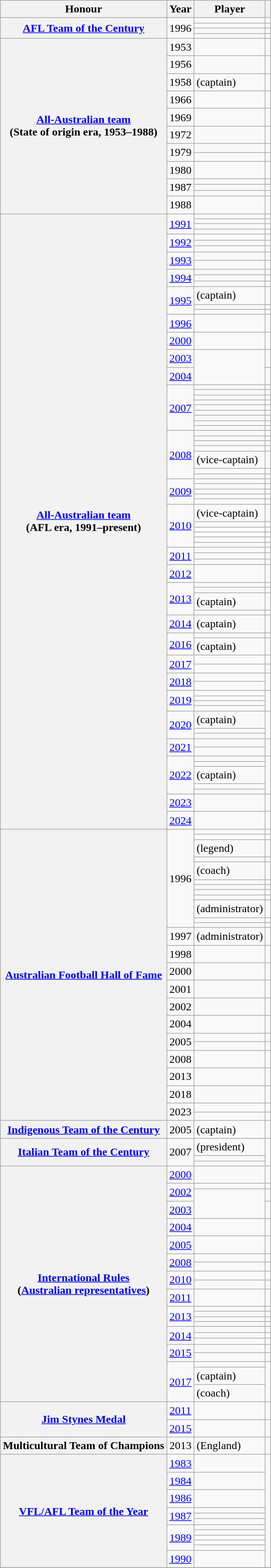<table class="wikitable plainrowheaders sortable" style="text-align:center">
<tr>
<th scope="col">Honour</th>
<th scope="col">Year</th>
<th scope="col">Player</th>
<th scope="col" class="unsortable"></th>
</tr>
<tr>
<th scope="row" rowspan=4><a href='#'>AFL Team of the Century</a></th>
<td rowspan=4>1996</td>
<td style="text-align:left;"></td>
<td></td>
</tr>
<tr>
<td style="text-align:left;"></td>
<td></td>
</tr>
<tr>
<td style="text-align:left;"></td>
<td></td>
</tr>
<tr>
<td style="text-align:left;"></td>
<td></td>
</tr>
<tr>
<th scope="row" rowspan=13><a href='#'>All-Australian team</a><br>(State of origin era, 1953–1988)</th>
<td>1953</td>
<td style="text-align:left;"></td>
<td></td>
</tr>
<tr>
<td>1956</td>
<td style="text-align:left;"></td>
<td></td>
</tr>
<tr>
<td>1958</td>
<td style="text-align:left;"> (captain)</td>
<td></td>
</tr>
<tr>
<td>1966</td>
<td style="text-align:left;"></td>
<td></td>
</tr>
<tr>
<td>1969</td>
<td style="text-align:left;"></td>
<td></td>
</tr>
<tr>
<td>1972</td>
<td style="text-align:left;"></td>
<td></td>
</tr>
<tr>
<td rowspan=2>1979</td>
<td style="text-align:left;"></td>
<td></td>
</tr>
<tr>
<td style="text-align:left;"></td>
<td></td>
</tr>
<tr>
<td>1980</td>
<td style="text-align:left;"></td>
<td></td>
</tr>
<tr>
<td rowspan=3>1987</td>
<td style="text-align:left;"></td>
<td></td>
</tr>
<tr>
<td style="text-align:left;"></td>
<td></td>
</tr>
<tr>
<td style="text-align:left;"></td>
<td></td>
</tr>
<tr>
<td>1988</td>
<td style="text-align:left;"></td>
<td></td>
</tr>
<tr>
<th scope="row" rowspan=77><a href='#'>All-Australian team</a><br>(AFL era, 1991–present)</th>
<td rowspan=4><a href='#'>1991</a></td>
<td style="text-align:left;"></td>
<td></td>
</tr>
<tr>
<td style="text-align:left;"></td>
<td></td>
</tr>
<tr>
<td style="text-align:left;"></td>
<td></td>
</tr>
<tr>
<td style="text-align:left;"></td>
<td></td>
</tr>
<tr>
<td rowspan=3><a href='#'>1992</a></td>
<td style="text-align:left;"></td>
<td></td>
</tr>
<tr>
<td style="text-align:left;"></td>
<td></td>
</tr>
<tr>
<td style="text-align:left;"></td>
<td></td>
</tr>
<tr>
<td rowspan=2><a href='#'>1993</a></td>
<td style="text-align:left;"></td>
<td></td>
</tr>
<tr>
<td style="text-align:left;"></td>
<td></td>
</tr>
<tr>
<td rowspan=3><a href='#'>1994</a></td>
<td style="text-align:left;"></td>
<td></td>
</tr>
<tr>
<td style="text-align:left;"></td>
<td></td>
</tr>
<tr>
<td style="text-align:left;"></td>
<td></td>
</tr>
<tr>
<td rowspan=3><a href='#'>1995</a></td>
<td style="text-align:left;"> (captain)</td>
<td></td>
</tr>
<tr>
<td style="text-align:left;"></td>
<td></td>
</tr>
<tr>
<td style="text-align:left;"></td>
<td></td>
</tr>
<tr>
<td><a href='#'>1996</a></td>
<td style="text-align:left;"></td>
<td></td>
</tr>
<tr>
<td><a href='#'>2000</a></td>
<td style="text-align:left;"></td>
<td></td>
</tr>
<tr>
<td><a href='#'>2003</a></td>
<td style="text-align:left;" rowspan=2></td>
<td></td>
</tr>
<tr>
<td><a href='#'>2004</a></td>
<td></td>
</tr>
<tr>
<td rowspan=9><a href='#'>2007</a></td>
<td style="text-align:left;"></td>
<td></td>
</tr>
<tr>
<td style="text-align:left;"></td>
<td></td>
</tr>
<tr>
<td style="text-align:left;"></td>
<td></td>
</tr>
<tr>
<td style="text-align:left;"></td>
<td></td>
</tr>
<tr>
<td style="text-align:left;"></td>
<td></td>
</tr>
<tr>
<td style="text-align:left;"></td>
<td></td>
</tr>
<tr>
<td style="text-align:left;"></td>
<td></td>
</tr>
<tr>
<td style="text-align:left;"></td>
<td></td>
</tr>
<tr>
<td style="text-align:left;"></td>
<td></td>
</tr>
<tr>
<td rowspan=7><a href='#'>2008</a></td>
<td style="text-align:left;"></td>
<td></td>
</tr>
<tr>
<td style="text-align:left;"></td>
<td></td>
</tr>
<tr>
<td style="text-align:left;"></td>
<td></td>
</tr>
<tr>
<td style="text-align:left;"></td>
<td></td>
</tr>
<tr>
<td style="text-align:left;"> (vice-captain)</td>
<td></td>
</tr>
<tr>
<td style="text-align:left;"></td>
<td></td>
</tr>
<tr>
<td style="text-align:left;"></td>
<td></td>
</tr>
<tr>
<td rowspan=5><a href='#'>2009</a></td>
<td style="text-align:left;"></td>
<td></td>
</tr>
<tr>
<td style="text-align:left;"></td>
<td></td>
</tr>
<tr>
<td style="text-align:left;"></td>
<td></td>
</tr>
<tr>
<td style="text-align:left;"></td>
<td></td>
</tr>
<tr>
<td style="text-align:left;"></td>
<td></td>
</tr>
<tr>
<td rowspan=6><a href='#'>2010</a></td>
<td style="text-align:left;"> (vice-captain)</td>
<td></td>
</tr>
<tr>
<td style="text-align:left;"></td>
<td></td>
</tr>
<tr>
<td style="text-align:left;"></td>
<td></td>
</tr>
<tr>
<td style="text-align:left;"></td>
<td></td>
</tr>
<tr>
<td style="text-align:left;"></td>
<td></td>
</tr>
<tr>
<td style="text-align:left;"></td>
<td></td>
</tr>
<tr>
<td rowspan=3><a href='#'>2011</a></td>
<td style="text-align:left;"></td>
<td></td>
</tr>
<tr>
<td style="text-align:left;"></td>
<td></td>
</tr>
<tr>
<td style="text-align:left;"></td>
<td></td>
</tr>
<tr>
<td><a href='#'>2012</a></td>
<td style="text-align:left;"></td>
<td></td>
</tr>
<tr>
<td rowspan=4><a href='#'>2013</a></td>
<td style="text-align:left;"></td>
<td></td>
</tr>
<tr>
<td style="text-align:left;"></td>
<td></td>
</tr>
<tr>
<td style="text-align:left;"> (captain)</td>
<td></td>
</tr>
<tr>
<td style="text-align:left;"></td>
<td></td>
</tr>
<tr>
<td><a href='#'>2014</a></td>
<td style="text-align:left;"> (captain)</td>
<td></td>
</tr>
<tr>
<td rowspan=2><a href='#'>2016</a></td>
<td style="text-align:left;"></td>
<td></td>
</tr>
<tr>
<td style="text-align:left;"> (captain)</td>
<td></td>
</tr>
<tr>
<td rowspan=2><a href='#'>2017</a></td>
<td style="text-align:left;"></td>
<td></td>
</tr>
<tr>
<td style="text-align:left;"></td>
<td></td>
</tr>
<tr>
<td rowspan=2><a href='#'>2018</a></td>
<td style="text-align:left;"></td>
<td rowspan=2></td>
</tr>
<tr>
<td style="text-align:left;"></td>
</tr>
<tr>
<td rowspan=4><a href='#'>2019</a></td>
<td style="text-align:left;"></td>
<td rowspan=4></td>
</tr>
<tr>
<td style="text-align:left;"></td>
</tr>
<tr>
<td style="text-align:left;"></td>
</tr>
<tr>
<td style="text-align:left;"></td>
</tr>
<tr>
<td rowspan=3><a href='#'>2020</a></td>
<td style="text-align:left;"> (captain)</td>
<td rowspan=3></td>
</tr>
<tr>
<td style="text-align:left;"></td>
</tr>
<tr>
<td style="text-align:left;"></td>
</tr>
<tr>
<td rowspan=2><a href='#'>2021</a></td>
<td style="text-align:left;"></td>
<td rowspan=2></td>
</tr>
<tr>
<td style="text-align:left;"></td>
</tr>
<tr>
<td rowspan=5><a href='#'>2022</a></td>
<td style="text-align:left;"></td>
<td rowspan=5></td>
</tr>
<tr>
<td style="text-align:left;"></td>
</tr>
<tr>
<td style="text-align:left;"> (captain)</td>
</tr>
<tr>
<td style="text-align:left;"></td>
</tr>
<tr>
<td style="text-align:left;"></td>
</tr>
<tr>
<td><a href='#'>2023</a></td>
<td style="text-align:left;"></td>
<td></td>
</tr>
<tr>
<td><a href='#'>2024</a></td>
<td style="text-align:left;"></td>
<td></td>
</tr>
<tr>
<th scope="row" rowspan=25><a href='#'>Australian Football Hall of Fame</a></th>
<td rowspan=12>1996</td>
<td style="text-align:left;"></td>
<td></td>
</tr>
<tr>
<td style="text-align:left;"></td>
<td></td>
</tr>
<tr>
<td style="text-align:left;"> (legend)</td>
<td></td>
</tr>
<tr>
<td style="text-align:left;"></td>
<td></td>
</tr>
<tr>
<td style="text-align:left;"> (coach)</td>
<td></td>
</tr>
<tr>
<td style="text-align:left;"></td>
<td></td>
</tr>
<tr>
<td style="text-align:left;"></td>
<td></td>
</tr>
<tr>
<td style="text-align:left;"></td>
<td></td>
</tr>
<tr>
<td style="text-align:left;"></td>
<td></td>
</tr>
<tr>
<td style="text-align:left;"> (administrator)</td>
<td></td>
</tr>
<tr>
<td style="text-align:left;"></td>
<td></td>
</tr>
<tr>
<td style="text-align:left;"></td>
<td></td>
</tr>
<tr>
<td>1997</td>
<td style="text-align:left;"> (administrator)</td>
<td></td>
</tr>
<tr>
<td>1998</td>
<td style="text-align:left;"></td>
<td></td>
</tr>
<tr>
<td>2000</td>
<td style="text-align:left;"></td>
<td></td>
</tr>
<tr>
<td>2001</td>
<td style="text-align:left;"></td>
<td></td>
</tr>
<tr>
<td>2002</td>
<td style="text-align:left;"></td>
<td></td>
</tr>
<tr>
<td>2004</td>
<td style="text-align:left;"></td>
<td></td>
</tr>
<tr>
<td rowspan=2>2005</td>
<td style="text-align:left;"></td>
<td></td>
</tr>
<tr>
<td style="text-align:left;"></td>
<td></td>
</tr>
<tr>
<td>2008</td>
<td style="text-align:left;"></td>
<td></td>
</tr>
<tr>
<td>2013</td>
<td style="text-align:left;"></td>
<td></td>
</tr>
<tr>
<td>2018</td>
<td style="text-align:left;"></td>
<td></td>
</tr>
<tr>
<td rowspan=2>2023</td>
<td style="text-align:left;"></td>
<td></td>
</tr>
<tr>
<td style="text-align:left;"></td>
<td></td>
</tr>
<tr>
<th scope="row"><a href='#'>Indigenous Team of the Century</a></th>
<td>2005</td>
<td style="text-align:left;"> (captain)</td>
<td></td>
</tr>
<tr>
<th scope="row" rowspan=3><a href='#'>Italian Team of the Century</a></th>
<td rowspan=3>2007</td>
<td style="text-align:left;"> (president)</td>
<td rowspan=3></td>
</tr>
<tr>
<td style="text-align:left;"></td>
</tr>
<tr>
<td style="text-align:left;"></td>
</tr>
<tr>
<th scope="row" rowspan=23><a href='#'>International Rules</a><br>(<a href='#'>Australian representatives</a>)</th>
<td><a href='#'>2000</a></td>
<td style="text-align:left;"></td>
<td></td>
</tr>
<tr>
<td rowspan=2><a href='#'>2002</a></td>
<td style="text-align:left;"></td>
<td></td>
</tr>
<tr>
<td style="text-align:left;" rowspan=2></td>
<td></td>
</tr>
<tr>
<td><a href='#'>2003</a></td>
<td></td>
</tr>
<tr>
<td><a href='#'>2004</a></td>
<td style="text-align:left;"></td>
<td></td>
</tr>
<tr>
<td><a href='#'>2005</a></td>
<td style="text-align:left;"></td>
<td></td>
</tr>
<tr>
<td rowspan=2><a href='#'>2008</a></td>
<td style="text-align:left;"></td>
<td></td>
</tr>
<tr>
<td style="text-align:left;"></td>
<td></td>
</tr>
<tr>
<td rowspan=2><a href='#'>2010</a></td>
<td style="text-align:left;"></td>
<td></td>
</tr>
<tr>
<td style="text-align:left;"></td>
<td></td>
</tr>
<tr>
<td><a href='#'>2011</a></td>
<td style="text-align:left;"></td>
<td></td>
</tr>
<tr>
<td rowspan=4><a href='#'>2013</a></td>
<td style="text-align:left;"></td>
<td></td>
</tr>
<tr>
<td style="text-align:left;"></td>
<td></td>
</tr>
<tr>
<td style="text-align:left;"></td>
<td></td>
</tr>
<tr>
<td style="text-align:left;"></td>
<td></td>
</tr>
<tr>
<td rowspan=3><a href='#'>2014</a></td>
<td style="text-align:left;"></td>
<td></td>
</tr>
<tr>
<td style="text-align:left;"></td>
<td></td>
</tr>
<tr>
<td style="text-align:left;"></td>
<td></td>
</tr>
<tr>
<td rowspan=2><a href='#'>2015</a></td>
<td style="text-align:left;"></td>
<td></td>
</tr>
<tr>
<td style="text-align:left;"></td>
<td></td>
</tr>
<tr>
<td rowspan=3><a href='#'>2017</a></td>
<td style="text-align:left;"></td>
<td rowspan=3></td>
</tr>
<tr>
<td style="text-align:left;"> (captain)</td>
</tr>
<tr>
<td style="text-align:left;"> (coach)</td>
</tr>
<tr>
<th scope="row" rowspan=2><a href='#'>Jim Stynes Medal</a></th>
<td><a href='#'>2011</a></td>
<td style="text-align:left;"></td>
<td></td>
</tr>
<tr>
<td><a href='#'>2015</a></td>
<td style="text-align:left;"></td>
<td></td>
</tr>
<tr>
<th scope="row">Multicultural Team of Champions</th>
<td>2013</td>
<td style="text-align:left;"> (England)</td>
<td></td>
</tr>
<tr>
<th scope="row" rowspan=12><a href='#'>VFL/AFL Team of the Year</a><br></th>
<td><a href='#'>1983</a></td>
<td style="text-align:left;"></td>
<td rowspan=12></td>
</tr>
<tr>
<td><a href='#'>1984</a></td>
<td style="text-align:left;"></td>
</tr>
<tr>
<td><a href='#'>1986</a></td>
<td style="text-align:left;"></td>
</tr>
<tr>
<td rowspan=3><a href='#'>1987</a></td>
<td style="text-align:left;"></td>
</tr>
<tr>
<td style="text-align:left;"></td>
</tr>
<tr>
<td style="text-align:left;"></td>
</tr>
<tr>
<td rowspan=5><a href='#'>1989</a></td>
<td style="text-align:left;"></td>
</tr>
<tr>
<td style="text-align:left;"></td>
</tr>
<tr>
<td style="text-align:left;"></td>
</tr>
<tr>
<td style="text-align:left;"></td>
</tr>
<tr>
<td style="text-align:left;"></td>
</tr>
<tr>
<td><a href='#'>1990</a></td>
<td style="text-align:left;"></td>
</tr>
<tr>
</tr>
</table>
